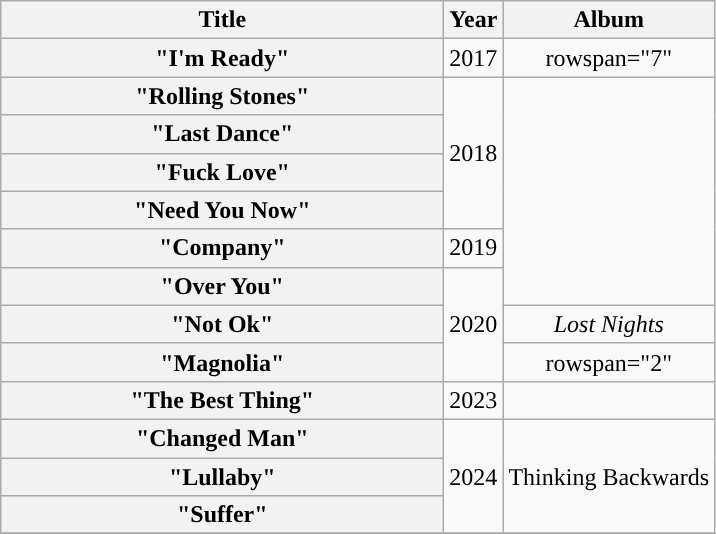<table class="wikitable plainrowheaders" style="text-align:center">
<tr>
<th scope="col" style="width:18em;">Title</th>
<th scope="col">Year</th>
<th scope="col">Album</th>
</tr>
<tr>
<th scope="row">"I'm Ready"</th>
<td>2017</td>
<td>rowspan="7" </td>
</tr>
<tr>
<th scope="row">"Rolling Stones"</th>
<td rowspan="4">2018</td>
</tr>
<tr>
<th scope="row">"Last Dance"</th>
</tr>
<tr>
<th scope="row">"Fuck Love"</th>
</tr>
<tr>
<th scope="row">"Need You Now"</th>
</tr>
<tr>
<th scope="row">"Company"</th>
<td>2019</td>
</tr>
<tr>
<th scope="row">"Over You"</th>
<td rowspan="3">2020</td>
</tr>
<tr>
<th scope="row">"Not Ok"</th>
<td><em>Lost Nights</em></td>
</tr>
<tr>
<th scope="row">"Magnolia"</th>
<td>rowspan="2" </td>
</tr>
<tr>
<th scope="row">"The Best Thing"</th>
<td>2023</td>
</tr>
<tr>
<th scope="row">"Changed Man"</th>
<td rowspan="3">2024</td>
<td rowspan="3">Thinking Backwards</td>
</tr>
<tr>
<th scope="row">"Lullaby"</th>
</tr>
<tr>
<th scope="row">"Suffer"</th>
</tr>
<tr>
</tr>
</table>
